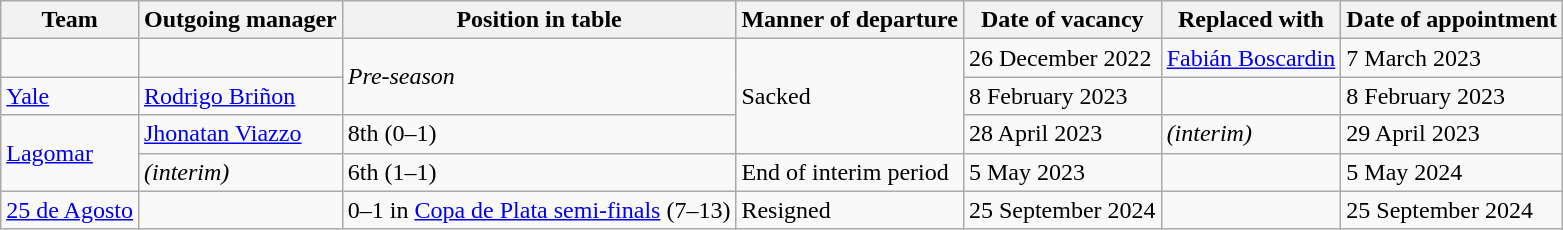<table class="wikitable sortable">
<tr>
<th>Team</th>
<th>Outgoing manager</th>
<th>Position in table</th>
<th>Manner of departure</th>
<th>Date of vacancy</th>
<th>Replaced with</th>
<th>Date of appointment</th>
</tr>
<tr>
<td></td>
<td></td>
<td rowspan="2"><em>Pre-season</em></td>
<td rowspan="3">Sacked</td>
<td>26 December 2022</td>
<td> <a href='#'>Fabián Boscardin</a></td>
<td>7 March 2023</td>
</tr>
<tr>
<td><a href='#'>Yale</a></td>
<td> <a href='#'>Rodrigo Briñon</a></td>
<td>8 February 2023</td>
<td></td>
<td>8 February 2023</td>
</tr>
<tr>
<td rowspan="2"><a href='#'>Lagomar</a></td>
<td> <a href='#'>Jhonatan Viazzo</a></td>
<td>8th (0–1)</td>
<td>28 April 2023</td>
<td> <em>(interim)</em></td>
<td>29 April 2023</td>
</tr>
<tr>
<td> <em>(interim)</em></td>
<td>6th (1–1)</td>
<td>End of interim period</td>
<td>5 May 2023</td>
<td></td>
<td>5 May 2024</td>
</tr>
<tr>
<td><a href='#'>25 de Agosto</a></td>
<td></td>
<td>0–1 in <a href='#'>Copa de Plata semi-finals</a> (7–13)</td>
<td>Resigned</td>
<td>25 September 2024</td>
<td></td>
<td>25 September 2024</td>
</tr>
</table>
